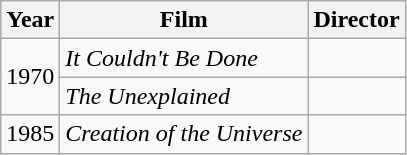<table class="wikitable">
<tr>
<th>Year</th>
<th>Film</th>
<th>Director</th>
</tr>
<tr>
<td rowspan=2>1970</td>
<td><em>It Couldn't Be Done</em></td>
<td></td>
</tr>
<tr>
<td><em>The Unexplained</em></td>
<td></td>
</tr>
<tr>
<td>1985</td>
<td><em>Creation of the Universe</em></td>
</tr>
</table>
